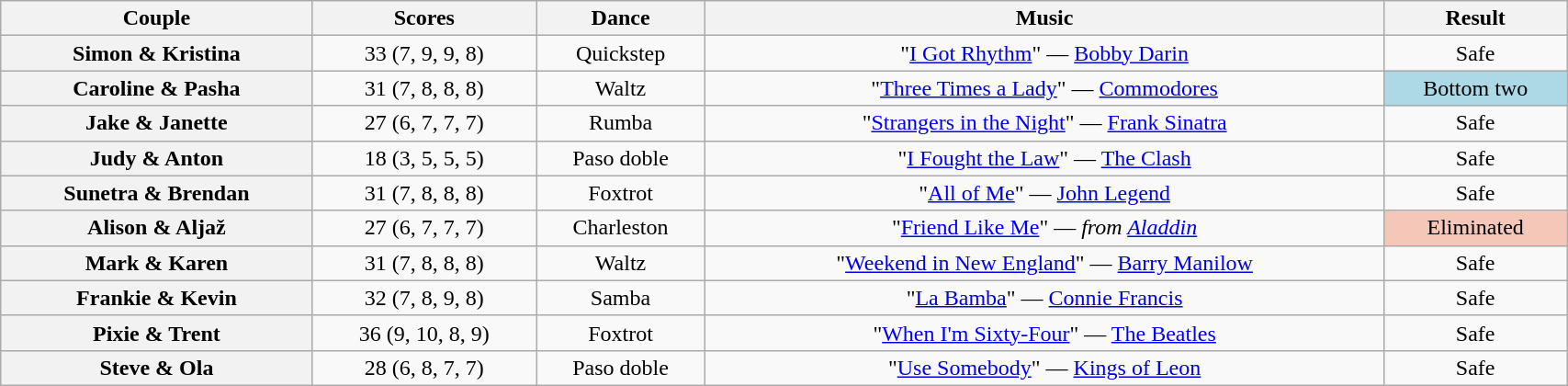<table class="wikitable sortable" style="text-align:center; width:90%">
<tr>
<th scope="col">Couple</th>
<th scope="col">Scores</th>
<th scope="col" class="unsortable">Dance</th>
<th scope="col" class="unsortable">Music</th>
<th scope="col" class="unsortable">Result</th>
</tr>
<tr>
<th scope="row">Simon & Kristina</th>
<td>33 (7, 9, 9, 8)</td>
<td>Quickstep</td>
<td>"<a href='#'>I Got Rhythm</a>" — <a href='#'>Bobby Darin</a></td>
<td>Safe</td>
</tr>
<tr>
<th scope="row">Caroline & Pasha</th>
<td>31 (7, 8, 8, 8)</td>
<td>Waltz</td>
<td>"<a href='#'>Three Times a Lady</a>" — <a href='#'>Commodores</a></td>
<td bgcolor="lightblue">Bottom two</td>
</tr>
<tr>
<th scope="row">Jake & Janette</th>
<td>27 (6, 7, 7, 7)</td>
<td>Rumba</td>
<td>"<a href='#'>Strangers in the Night</a>" — <a href='#'>Frank Sinatra</a></td>
<td>Safe</td>
</tr>
<tr>
<th scope="row">Judy & Anton</th>
<td>18 (3, 5, 5, 5)</td>
<td>Paso doble</td>
<td>"<a href='#'>I Fought the Law</a>" — <a href='#'>The Clash</a></td>
<td>Safe</td>
</tr>
<tr>
<th scope="row">Sunetra & Brendan</th>
<td>31 (7, 8, 8, 8)</td>
<td>Foxtrot</td>
<td>"<a href='#'>All of Me</a>" — <a href='#'>John Legend</a></td>
<td>Safe</td>
</tr>
<tr>
<th scope="row">Alison & Aljaž</th>
<td>27 (6, 7, 7, 7)</td>
<td>Charleston</td>
<td>"<a href='#'>Friend Like Me</a>" — <em>from <a href='#'>Aladdin</a></em></td>
<td bgcolor="f4c7b8">Eliminated</td>
</tr>
<tr>
<th scope="row">Mark & Karen</th>
<td>31 (7, 8, 8, 8)</td>
<td>Waltz</td>
<td>"<a href='#'>Weekend in New England</a>" — <a href='#'>Barry Manilow</a></td>
<td>Safe</td>
</tr>
<tr>
<th scope="row">Frankie & Kevin</th>
<td>32 (7, 8, 9, 8)</td>
<td>Samba</td>
<td>"<a href='#'>La Bamba</a>" — <a href='#'>Connie Francis</a></td>
<td>Safe</td>
</tr>
<tr>
<th scope="row">Pixie & Trent</th>
<td>36 (9, 10, 8, 9)</td>
<td>Foxtrot</td>
<td>"<a href='#'>When I'm Sixty-Four</a>" — <a href='#'>The Beatles</a></td>
<td>Safe</td>
</tr>
<tr>
<th scope="row">Steve & Ola</th>
<td>28 (6, 8, 7, 7)</td>
<td>Paso doble</td>
<td>"<a href='#'>Use Somebody</a>" — <a href='#'>Kings of Leon</a></td>
<td>Safe</td>
</tr>
</table>
